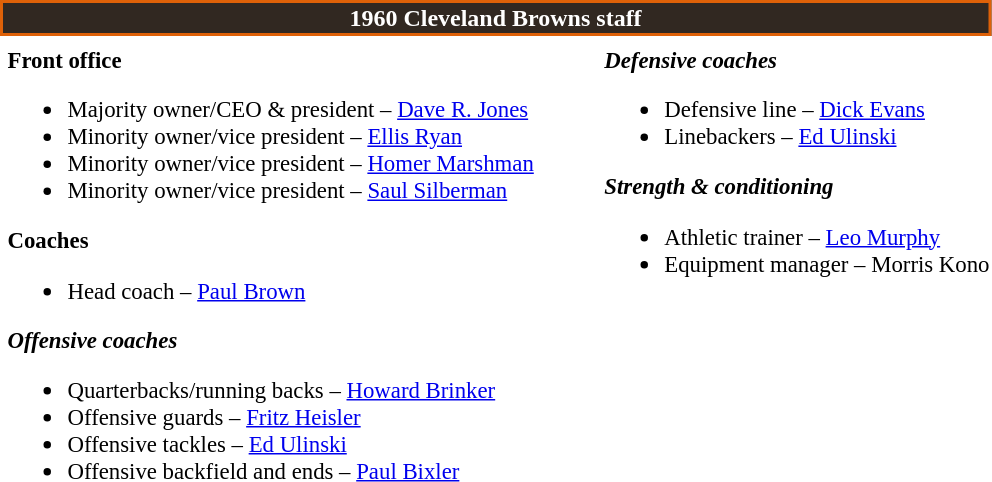<table class="toccolours" style="text-align: left;">
<tr>
<th colspan="7" style="background:#312821; color:white; border:2px solid #de6108; text-align:center;"><strong>1960 Cleveland Browns staff</strong></th>
</tr>
<tr>
<td colspan="7" style="text-align:right;"></td>
</tr>
<tr>
<td valign="top"></td>
<td style="font-size:95%; vertical-align:top;"><strong>Front office</strong><br><ul><li>Majority owner/CEO & president – <a href='#'>Dave R. Jones</a></li><li>Minority owner/vice president – <a href='#'>Ellis Ryan</a></li><li>Minority owner/vice president – <a href='#'>Homer Marshman</a></li><li>Minority owner/vice president – <a href='#'>Saul Silberman</a></li></ul><strong>Coaches</strong><ul><li>Head coach – <a href='#'>Paul Brown</a></li></ul><strong><em>Offensive coaches</em></strong><ul><li>Quarterbacks/running backs – <a href='#'>Howard Brinker</a></li><li>Offensive guards – <a href='#'>Fritz Heisler</a></li><li>Offensive tackles – <a href='#'>Ed Ulinski</a></li><li>Offensive backfield and ends – <a href='#'>Paul Bixler</a></li></ul></td>
<td width="35"> </td>
<td valign="top"></td>
<td style="font-size:95%; vertical-align:top;"><strong><em>Defensive coaches</em></strong><br><ul><li>Defensive line – <a href='#'>Dick Evans</a></li><li>Linebackers – <a href='#'>Ed Ulinski</a></li></ul><strong><em>Strength & conditioning</em></strong><ul><li>Athletic trainer – <a href='#'>Leo Murphy</a></li><li>Equipment manager – Morris Kono</li></ul></td>
</tr>
</table>
